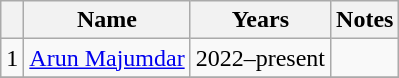<table class="wikitable">
<tr>
<th></th>
<th>Name</th>
<th>Years</th>
<th>Notes</th>
</tr>
<tr>
<td>1</td>
<td><a href='#'>Arun Majumdar</a></td>
<td>2022–present</td>
<td></td>
</tr>
<tr>
</tr>
</table>
